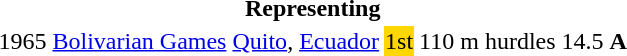<table>
<tr>
<th colspan="6">Representing </th>
</tr>
<tr>
<td>1965</td>
<td><a href='#'>Bolivarian Games</a></td>
<td><a href='#'>Quito</a>, <a href='#'>Ecuador</a></td>
<td bgcolor=gold>1st</td>
<td>110 m hurdles</td>
<td>14.5 <strong>A</strong></td>
</tr>
</table>
